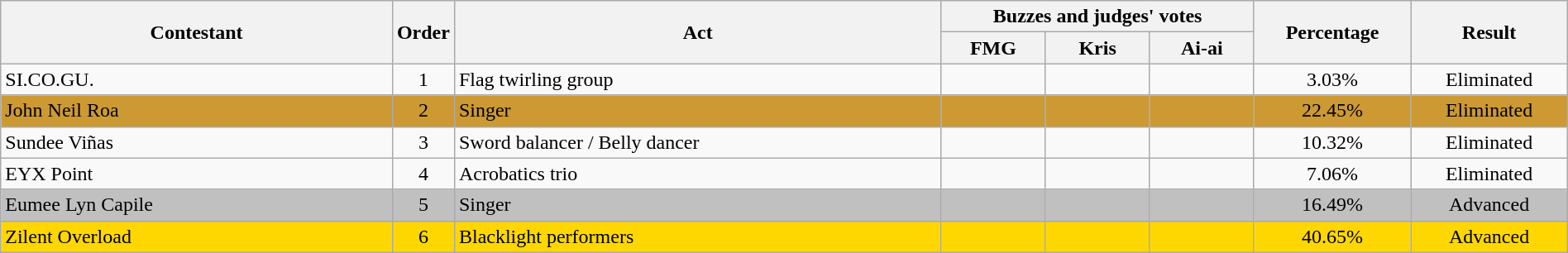<table class="wikitable" style="text-align:center; width:100%;">
<tr>
<th rowspan="2" style="width:25%;">Contestant</th>
<th rowspan="2" style="width:03%;">Order</th>
<th rowspan="2">Act</th>
<th colspan="3" style="width:20%;">Buzzes and judges' votes</th>
<th rowspan="2" style="width:10%;">Percentage</th>
<th rowspan="2" style="width:10%;">Result</th>
</tr>
<tr>
<th style="width:06.66%;">FMG</th>
<th style="width:06.66%;">Kris</th>
<th style="width:06.66%;">Ai-ai</th>
</tr>
<tr>
<td scope="row" style="text-align:left;">SI.CO.GU.</td>
<td>1</td>
<td scope="row" style="text-align:left;">Flag twirling group</td>
<td></td>
<td></td>
<td></td>
<td>3.03%</td>
<td>Eliminated</td>
</tr>
<tr bgcolor="#CC9933">
<td scope="row" style="text-align:left;">John Neil Roa</td>
<td>2</td>
<td scope="row" style="text-align:left;">Singer</td>
<td></td>
<td></td>
<td></td>
<td>22.45%</td>
<td>Eliminated</td>
</tr>
<tr>
<td scope="row" style="text-align:left;">Sundee Viñas</td>
<td>3</td>
<td scope="row" style="text-align:left;">Sword balancer / Belly dancer</td>
<td></td>
<td></td>
<td></td>
<td>10.32%</td>
<td>Eliminated</td>
</tr>
<tr>
<td scope="row" style="text-align:left;">EYX Point</td>
<td>4</td>
<td scope="row" style="text-align:left;">Acrobatics trio</td>
<td></td>
<td></td>
<td></td>
<td>7.06%</td>
<td>Eliminated</td>
</tr>
<tr bgcolor="silver">
<td scope="row" style="text-align:left;">Eumee Lyn Capile</td>
<td>5</td>
<td scope="row" style="text-align:left;">Singer</td>
<td></td>
<td></td>
<td></td>
<td>16.49%</td>
<td>Advanced</td>
</tr>
<tr bgcolor="gold">
<td scope="row" style="text-align:left;">Zilent Overload</td>
<td>6</td>
<td scope="row" style="text-align:left;">Blacklight performers</td>
<td></td>
<td></td>
<td></td>
<td>40.65%</td>
<td>Advanced</td>
</tr>
</table>
